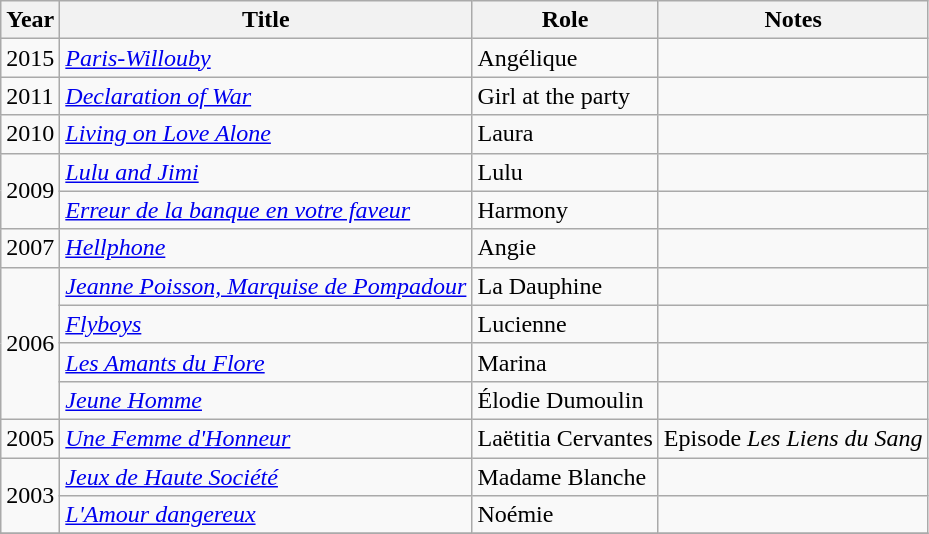<table class="wikitable sortable">
<tr>
<th>Year</th>
<th>Title</th>
<th>Role</th>
<th class="unsortable">Notes</th>
</tr>
<tr>
<td>2015</td>
<td><em><a href='#'>Paris-Willouby</a></em></td>
<td>Angélique</td>
<td></td>
</tr>
<tr>
<td>2011</td>
<td><em><a href='#'>Declaration of War</a></em></td>
<td>Girl at the party</td>
<td></td>
</tr>
<tr>
<td>2010</td>
<td><em><a href='#'>Living on Love Alone</a></em></td>
<td>Laura</td>
<td></td>
</tr>
<tr>
<td rowspan="2">2009</td>
<td><em><a href='#'>Lulu and Jimi</a></em></td>
<td>Lulu</td>
<td></td>
</tr>
<tr>
<td><em><a href='#'>Erreur de la banque en votre faveur</a></em></td>
<td>Harmony</td>
<td></td>
</tr>
<tr>
<td>2007</td>
<td><em><a href='#'>Hellphone</a></em></td>
<td>Angie</td>
<td></td>
</tr>
<tr>
<td rowspan="4">2006</td>
<td><em><a href='#'>Jeanne Poisson, Marquise de Pompadour</a></em></td>
<td>La Dauphine</td>
<td></td>
</tr>
<tr>
<td><em><a href='#'>Flyboys</a></em></td>
<td>Lucienne</td>
<td></td>
</tr>
<tr>
<td><em><a href='#'>Les Amants du Flore</a></em></td>
<td>Marina</td>
<td></td>
</tr>
<tr>
<td><em><a href='#'>Jeune Homme</a></em></td>
<td>Élodie Dumoulin</td>
<td></td>
</tr>
<tr>
<td>2005</td>
<td><em><a href='#'>Une Femme d'Honneur</a></em></td>
<td>Laëtitia Cervantes</td>
<td>Episode <em>Les Liens du Sang</em></td>
</tr>
<tr>
<td rowspan="2">2003</td>
<td><em><a href='#'>Jeux de Haute Société</a></em></td>
<td>Madame Blanche</td>
<td></td>
</tr>
<tr>
<td><em><a href='#'>L'Amour dangereux</a></em></td>
<td>Noémie</td>
<td></td>
</tr>
<tr>
</tr>
</table>
